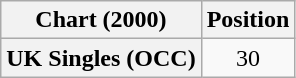<table class="wikitable plainrowheaders" style="text-align:center">
<tr>
<th>Chart (2000)</th>
<th>Position</th>
</tr>
<tr>
<th scope="row">UK Singles (OCC)</th>
<td>30</td>
</tr>
</table>
